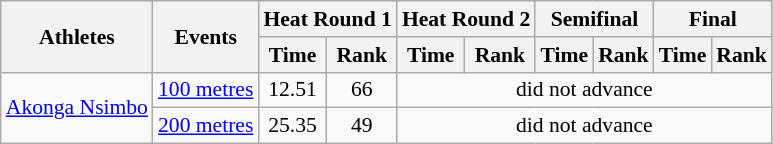<table class=wikitable style=font-size:90%>
<tr>
<th rowspan=2>Athletes</th>
<th rowspan=2>Events</th>
<th colspan=2>Heat Round 1</th>
<th colspan=2>Heat Round 2</th>
<th colspan=2>Semifinal</th>
<th colspan=2>Final</th>
</tr>
<tr>
<th>Time</th>
<th>Rank</th>
<th>Time</th>
<th>Rank</th>
<th>Time</th>
<th>Rank</th>
<th>Time</th>
<th>Rank</th>
</tr>
<tr>
<td rowspan=2><a href='#'>Akonga Nsimbo</a></td>
<td><a href='#'>100 metres</a></td>
<td align=center>12.51</td>
<td align=center>66</td>
<td align=center colspan=6>did not advance</td>
</tr>
<tr>
<td><a href='#'>200 metres</a></td>
<td align=center>25.35</td>
<td align=center>49</td>
<td align=center colspan=6>did not advance</td>
</tr>
</table>
